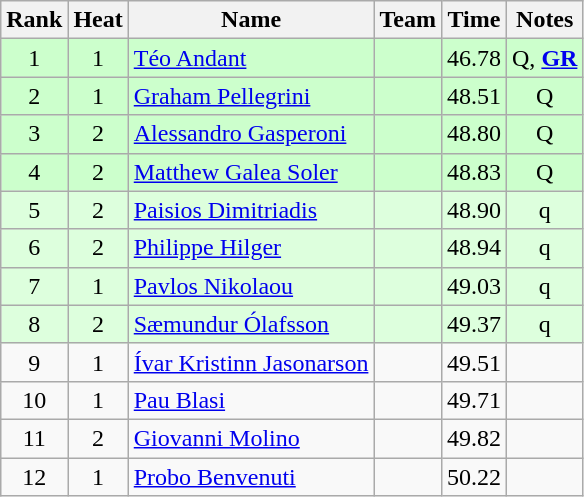<table class="wikitable sortable" style="text-align:center">
<tr>
<th>Rank</th>
<th>Heat</th>
<th>Name</th>
<th>Team</th>
<th>Time</th>
<th>Notes</th>
</tr>
<tr bgcolor=ccffcc>
<td>1</td>
<td>1</td>
<td align="left"><a href='#'>Téo Andant</a></td>
<td align=left></td>
<td>46.78</td>
<td>Q, <strong><a href='#'>GR</a></strong></td>
</tr>
<tr bgcolor=ccffcc>
<td>2</td>
<td>1</td>
<td align="left"><a href='#'>Graham Pellegrini</a></td>
<td align=left></td>
<td>48.51</td>
<td>Q</td>
</tr>
<tr bgcolor=ccffcc>
<td>3</td>
<td>2</td>
<td align="left"><a href='#'>Alessandro Gasperoni</a></td>
<td align=left></td>
<td>48.80</td>
<td>Q</td>
</tr>
<tr bgcolor=ccffcc>
<td>4</td>
<td>2</td>
<td align="left"><a href='#'>Matthew Galea Soler</a></td>
<td align=left></td>
<td>48.83</td>
<td>Q</td>
</tr>
<tr bgcolor=ddffdd>
<td>5</td>
<td>2</td>
<td align="left"><a href='#'>Paisios Dimitriadis</a></td>
<td align=left></td>
<td>48.90</td>
<td>q</td>
</tr>
<tr bgcolor=ddffdd>
<td>6</td>
<td>2</td>
<td align="left"><a href='#'>Philippe Hilger</a></td>
<td align=left></td>
<td>48.94</td>
<td>q</td>
</tr>
<tr bgcolor=ddffdd>
<td>7</td>
<td>1</td>
<td align="left"><a href='#'>Pavlos Nikolaou</a></td>
<td align=left></td>
<td>49.03</td>
<td>q</td>
</tr>
<tr bgcolor=ddffdd>
<td>8</td>
<td>2</td>
<td align="left"><a href='#'>Sæmundur Ólafsson</a></td>
<td align=left></td>
<td>49.37</td>
<td>q</td>
</tr>
<tr>
<td>9</td>
<td>1</td>
<td align="left"><a href='#'>Ívar Kristinn Jasonarson</a></td>
<td align=left></td>
<td>49.51</td>
<td></td>
</tr>
<tr>
<td>10</td>
<td>1</td>
<td align="left"><a href='#'>Pau Blasi</a></td>
<td align=left></td>
<td>49.71</td>
<td></td>
</tr>
<tr>
<td>11</td>
<td>2</td>
<td align="left"><a href='#'>Giovanni Molino</a></td>
<td align=left></td>
<td>49.82</td>
<td></td>
</tr>
<tr>
<td>12</td>
<td>1</td>
<td align="left"><a href='#'>Probo Benvenuti</a></td>
<td align=left></td>
<td>50.22</td>
<td></td>
</tr>
</table>
